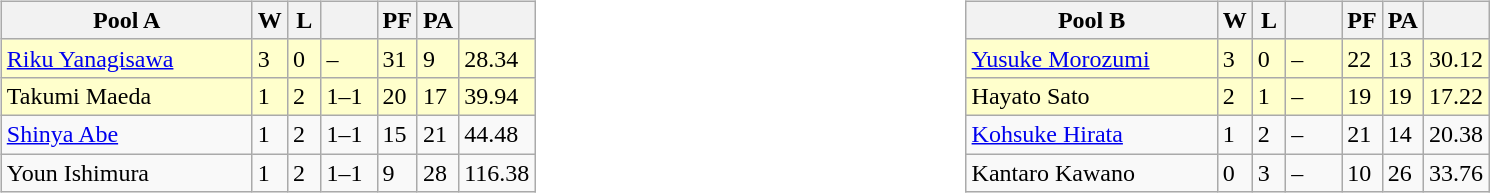<table>
<tr>
<td valign=top width=10%><br><table class=wikitable>
<tr>
<th width=160>Pool A</th>
<th width=15>W</th>
<th width=15>L</th>
<th width=30></th>
<th width=15>PF</th>
<th width=15>PA</th>
<th width=20></th>
</tr>
<tr bgcolor=#ffffcc>
<td> <a href='#'>Riku Yanagisawa</a></td>
<td>3</td>
<td>0</td>
<td>–</td>
<td>31</td>
<td>9</td>
<td>28.34</td>
</tr>
<tr bgcolor=#ffffcc>
<td> Takumi Maeda</td>
<td>1</td>
<td>2</td>
<td>1–1</td>
<td>20</td>
<td>17</td>
<td>39.94</td>
</tr>
<tr>
<td> <a href='#'>Shinya Abe</a></td>
<td>1</td>
<td>2</td>
<td>1–1</td>
<td>15</td>
<td>21</td>
<td>44.48</td>
</tr>
<tr>
<td> Youn Ishimura</td>
<td>1</td>
<td>2</td>
<td>1–1</td>
<td>9</td>
<td>28</td>
<td>116.38</td>
</tr>
</table>
</td>
<td valign=top width=10%><br><table class=wikitable>
<tr>
<th width=160>Pool B</th>
<th width=15>W</th>
<th width=15>L</th>
<th width=30></th>
<th width=15>PF</th>
<th width=15>PA</th>
<th width=20></th>
</tr>
<tr bgcolor=#ffffcc>
<td> <a href='#'>Yusuke Morozumi</a></td>
<td>3</td>
<td>0</td>
<td>–</td>
<td>22</td>
<td>13</td>
<td>30.12</td>
</tr>
<tr bgcolor=#ffffcc>
<td> Hayato Sato</td>
<td>2</td>
<td>1</td>
<td>–</td>
<td>19</td>
<td>19</td>
<td>17.22</td>
</tr>
<tr>
<td> <a href='#'>Kohsuke Hirata</a></td>
<td>1</td>
<td>2</td>
<td>–</td>
<td>21</td>
<td>14</td>
<td>20.38</td>
</tr>
<tr>
<td> Kantaro Kawano</td>
<td>0</td>
<td>3</td>
<td>–</td>
<td>10</td>
<td>26</td>
<td>33.76</td>
</tr>
</table>
</td>
</tr>
</table>
